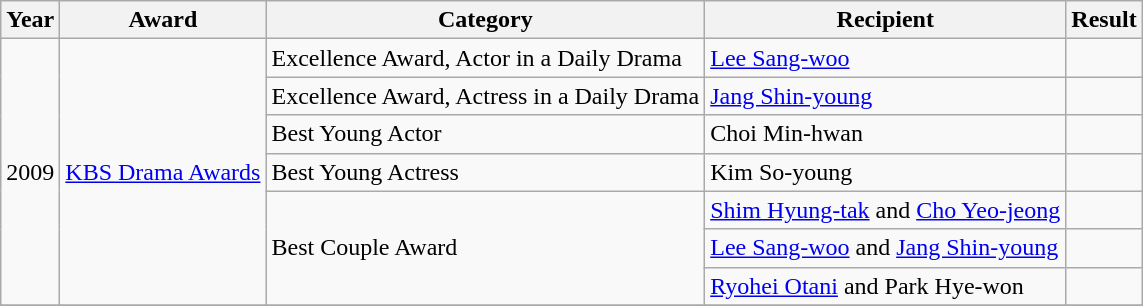<table class="wikitable">
<tr>
<th>Year</th>
<th>Award</th>
<th>Category</th>
<th>Recipient</th>
<th>Result</th>
</tr>
<tr>
<td rowspan=7>2009</td>
<td rowspan=7><a href='#'>KBS Drama Awards</a></td>
<td>Excellence Award, Actor in a Daily Drama</td>
<td><a href='#'>Lee Sang-woo</a></td>
<td></td>
</tr>
<tr>
<td>Excellence Award, Actress in a Daily Drama</td>
<td><a href='#'>Jang Shin-young</a></td>
<td></td>
</tr>
<tr>
<td>Best Young Actor</td>
<td>Choi Min-hwan</td>
<td></td>
</tr>
<tr>
<td>Best Young Actress</td>
<td>Kim So-young</td>
<td></td>
</tr>
<tr>
<td rowspan=3>Best Couple Award</td>
<td><a href='#'>Shim Hyung-tak</a> and <a href='#'>Cho Yeo-jeong</a></td>
<td></td>
</tr>
<tr>
<td><a href='#'>Lee Sang-woo</a> and <a href='#'>Jang Shin-young</a></td>
<td></td>
</tr>
<tr>
<td><a href='#'>Ryohei Otani</a> and Park Hye-won</td>
<td></td>
</tr>
<tr>
</tr>
</table>
